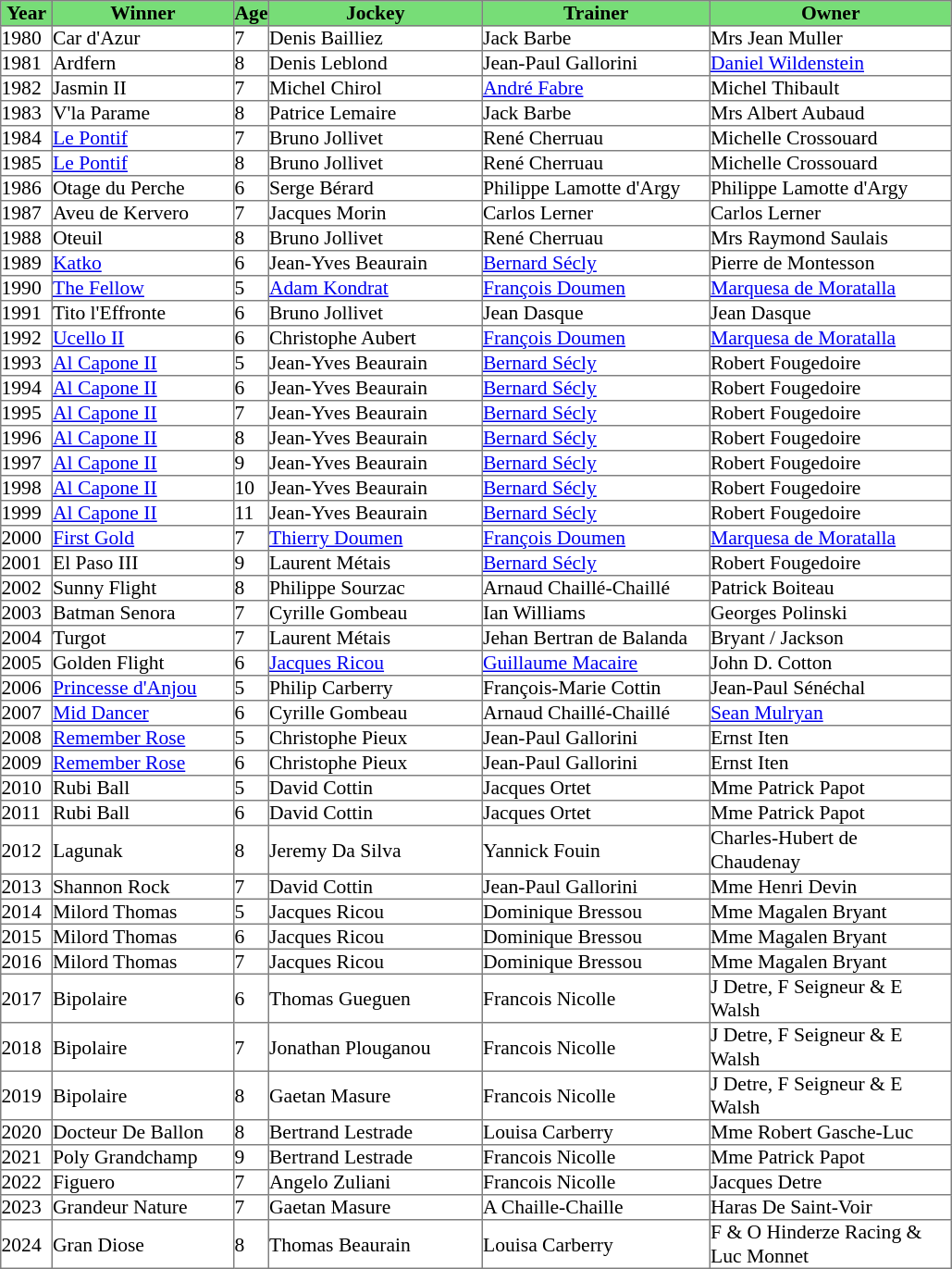<table class = "sortable" | border="1" cellpadding="0" style="border-collapse: collapse; font-size:90%">
<tr bgcolor="#77dd77" align="center">
<th width="36px"><strong>Year</strong><br></th>
<th width="130px"><strong>Winner</strong><br></th>
<th><strong>Age</strong><br></th>
<th width="153px"><strong>Jockey</strong><br></th>
<th width="163px"><strong>Trainer</strong><br></th>
<th width="173px"><strong>Owner</strong><br></th>
</tr>
<tr>
<td>1980</td>
<td>Car d'Azur</td>
<td>7</td>
<td>Denis Bailliez</td>
<td>Jack Barbe</td>
<td>Mrs Jean Muller</td>
</tr>
<tr>
<td>1981</td>
<td>Ardfern</td>
<td>8</td>
<td>Denis Leblond</td>
<td>Jean-Paul Gallorini</td>
<td><a href='#'>Daniel Wildenstein</a></td>
</tr>
<tr>
<td>1982</td>
<td>Jasmin II</td>
<td>7</td>
<td>Michel Chirol</td>
<td><a href='#'>André Fabre</a></td>
<td>Michel Thibault</td>
</tr>
<tr>
<td>1983</td>
<td>V'la Parame</td>
<td>8</td>
<td>Patrice Lemaire</td>
<td>Jack Barbe</td>
<td>Mrs Albert Aubaud</td>
</tr>
<tr>
<td>1984</td>
<td><a href='#'>Le Pontif</a></td>
<td>7</td>
<td>Bruno Jollivet</td>
<td>René Cherruau</td>
<td>Michelle Crossouard</td>
</tr>
<tr>
<td>1985</td>
<td><a href='#'>Le Pontif</a></td>
<td>8</td>
<td>Bruno Jollivet</td>
<td>René Cherruau</td>
<td>Michelle Crossouard</td>
</tr>
<tr>
<td>1986</td>
<td>Otage du Perche</td>
<td>6</td>
<td>Serge Bérard</td>
<td>Philippe Lamotte d'Argy</td>
<td>Philippe Lamotte d'Argy</td>
</tr>
<tr>
<td>1987</td>
<td>Aveu de Kervero</td>
<td>7</td>
<td>Jacques Morin</td>
<td>Carlos Lerner</td>
<td>Carlos Lerner</td>
</tr>
<tr>
<td>1988</td>
<td>Oteuil</td>
<td>8</td>
<td>Bruno Jollivet</td>
<td>René Cherruau</td>
<td>Mrs Raymond Saulais</td>
</tr>
<tr>
<td>1989</td>
<td><a href='#'>Katko</a></td>
<td>6</td>
<td>Jean-Yves Beaurain</td>
<td><a href='#'>Bernard Sécly</a></td>
<td>Pierre de Montesson</td>
</tr>
<tr>
<td>1990</td>
<td><a href='#'>The Fellow</a></td>
<td>5</td>
<td><a href='#'>Adam Kondrat</a></td>
<td><a href='#'>François Doumen</a></td>
<td><a href='#'>Marquesa de Moratalla</a></td>
</tr>
<tr>
<td>1991</td>
<td>Tito l'Effronte</td>
<td>6</td>
<td>Bruno Jollivet</td>
<td>Jean Dasque</td>
<td>Jean Dasque</td>
</tr>
<tr>
<td>1992</td>
<td><a href='#'>Ucello II</a></td>
<td>6</td>
<td>Christophe Aubert</td>
<td><a href='#'>François Doumen</a></td>
<td><a href='#'>Marquesa de Moratalla</a></td>
</tr>
<tr>
<td>1993</td>
<td><a href='#'>Al Capone II</a></td>
<td>5</td>
<td>Jean-Yves Beaurain</td>
<td><a href='#'>Bernard Sécly</a></td>
<td>Robert Fougedoire</td>
</tr>
<tr>
<td>1994</td>
<td><a href='#'>Al Capone II</a></td>
<td>6</td>
<td>Jean-Yves Beaurain</td>
<td><a href='#'>Bernard Sécly</a></td>
<td>Robert Fougedoire</td>
</tr>
<tr>
<td>1995</td>
<td><a href='#'>Al Capone II</a></td>
<td>7</td>
<td>Jean-Yves Beaurain</td>
<td><a href='#'>Bernard Sécly</a></td>
<td>Robert Fougedoire</td>
</tr>
<tr>
<td>1996</td>
<td><a href='#'>Al Capone II</a></td>
<td>8</td>
<td>Jean-Yves Beaurain</td>
<td><a href='#'>Bernard Sécly</a></td>
<td>Robert Fougedoire</td>
</tr>
<tr>
<td>1997</td>
<td><a href='#'>Al Capone II</a></td>
<td>9</td>
<td>Jean-Yves Beaurain</td>
<td><a href='#'>Bernard Sécly</a></td>
<td>Robert Fougedoire</td>
</tr>
<tr>
<td>1998</td>
<td><a href='#'>Al Capone II</a></td>
<td>10</td>
<td>Jean-Yves Beaurain</td>
<td><a href='#'>Bernard Sécly</a></td>
<td>Robert Fougedoire</td>
</tr>
<tr>
<td>1999</td>
<td><a href='#'>Al Capone II</a></td>
<td>11</td>
<td>Jean-Yves Beaurain</td>
<td><a href='#'>Bernard Sécly</a></td>
<td>Robert Fougedoire</td>
</tr>
<tr>
<td>2000</td>
<td><a href='#'>First Gold</a></td>
<td>7</td>
<td><a href='#'>Thierry Doumen</a></td>
<td><a href='#'>François Doumen</a></td>
<td><a href='#'>Marquesa de Moratalla</a></td>
</tr>
<tr>
<td>2001</td>
<td>El Paso III</td>
<td>9</td>
<td>Laurent Métais</td>
<td><a href='#'>Bernard Sécly</a></td>
<td>Robert Fougedoire</td>
</tr>
<tr>
<td>2002</td>
<td>Sunny Flight</td>
<td>8</td>
<td>Philippe Sourzac</td>
<td>Arnaud Chaillé-Chaillé</td>
<td>Patrick Boiteau</td>
</tr>
<tr>
<td>2003</td>
<td>Batman Senora</td>
<td>7</td>
<td>Cyrille Gombeau</td>
<td>Ian Williams</td>
<td>Georges Polinski</td>
</tr>
<tr>
<td>2004</td>
<td>Turgot</td>
<td>7</td>
<td>Laurent Métais</td>
<td>Jehan Bertran de Balanda</td>
<td>Bryant / Jackson </td>
</tr>
<tr>
<td>2005</td>
<td>Golden Flight</td>
<td>6</td>
<td><a href='#'>Jacques Ricou</a></td>
<td><a href='#'>Guillaume Macaire</a></td>
<td>John D. Cotton</td>
</tr>
<tr>
<td>2006</td>
<td><a href='#'>Princesse d'Anjou</a></td>
<td>5</td>
<td>Philip Carberry</td>
<td>François-Marie Cottin</td>
<td>Jean-Paul Sénéchal</td>
</tr>
<tr>
<td>2007</td>
<td><a href='#'>Mid Dancer</a></td>
<td>6</td>
<td>Cyrille Gombeau</td>
<td>Arnaud Chaillé-Chaillé</td>
<td><a href='#'>Sean Mulryan</a></td>
</tr>
<tr>
<td>2008</td>
<td><a href='#'>Remember Rose</a></td>
<td>5</td>
<td>Christophe Pieux</td>
<td>Jean-Paul Gallorini</td>
<td>Ernst Iten</td>
</tr>
<tr>
<td>2009</td>
<td><a href='#'>Remember Rose</a></td>
<td>6</td>
<td>Christophe Pieux</td>
<td>Jean-Paul Gallorini</td>
<td>Ernst Iten</td>
</tr>
<tr>
<td>2010</td>
<td>Rubi Ball</td>
<td>5</td>
<td>David Cottin</td>
<td>Jacques Ortet</td>
<td>Mme Patrick Papot</td>
</tr>
<tr>
<td>2011</td>
<td>Rubi Ball</td>
<td>6</td>
<td>David Cottin</td>
<td>Jacques Ortet</td>
<td>Mme Patrick Papot</td>
</tr>
<tr>
<td>2012</td>
<td>Lagunak</td>
<td>8</td>
<td>Jeremy Da Silva</td>
<td>Yannick Fouin</td>
<td>Charles-Hubert de Chaudenay</td>
</tr>
<tr>
<td>2013</td>
<td>Shannon Rock</td>
<td>7</td>
<td>David Cottin</td>
<td>Jean-Paul Gallorini</td>
<td>Mme Henri Devin</td>
</tr>
<tr>
<td>2014</td>
<td>Milord Thomas</td>
<td>5</td>
<td>Jacques Ricou</td>
<td>Dominique Bressou</td>
<td>Mme Magalen Bryant</td>
</tr>
<tr>
<td>2015</td>
<td>Milord Thomas</td>
<td>6</td>
<td>Jacques Ricou</td>
<td>Dominique Bressou</td>
<td>Mme Magalen Bryant</td>
</tr>
<tr>
<td>2016</td>
<td>Milord Thomas</td>
<td>7</td>
<td>Jacques Ricou</td>
<td>Dominique Bressou</td>
<td>Mme Magalen Bryant</td>
</tr>
<tr>
<td>2017</td>
<td>Bipolaire</td>
<td>6</td>
<td>Thomas Gueguen</td>
<td>Francois Nicolle</td>
<td>J Detre, F Seigneur & E Walsh</td>
</tr>
<tr>
<td>2018</td>
<td>Bipolaire</td>
<td>7</td>
<td>Jonathan Plouganou</td>
<td>Francois Nicolle</td>
<td>J Detre, F Seigneur & E Walsh</td>
</tr>
<tr>
<td>2019</td>
<td>Bipolaire</td>
<td>8</td>
<td>Gaetan Masure</td>
<td>Francois Nicolle</td>
<td>J Detre, F Seigneur & E Walsh</td>
</tr>
<tr>
<td>2020</td>
<td>Docteur De Ballon</td>
<td>8</td>
<td>Bertrand Lestrade</td>
<td>Louisa Carberry</td>
<td>Mme Robert Gasche-Luc</td>
</tr>
<tr>
<td>2021</td>
<td>Poly Grandchamp</td>
<td>9</td>
<td>Bertrand Lestrade</td>
<td>Francois Nicolle</td>
<td>Mme Patrick Papot</td>
</tr>
<tr>
<td>2022</td>
<td>Figuero</td>
<td>7</td>
<td>Angelo Zuliani</td>
<td>Francois Nicolle</td>
<td>Jacques Detre</td>
</tr>
<tr>
<td>2023</td>
<td>Grandeur Nature</td>
<td>7</td>
<td>Gaetan Masure</td>
<td>A Chaille-Chaille</td>
<td>Haras De Saint-Voir</td>
</tr>
<tr>
<td>2024</td>
<td>Gran Diose</td>
<td>8</td>
<td>Thomas Beaurain</td>
<td>Louisa Carberry</td>
<td>F & O Hinderze Racing & Luc Monnet</td>
</tr>
</table>
